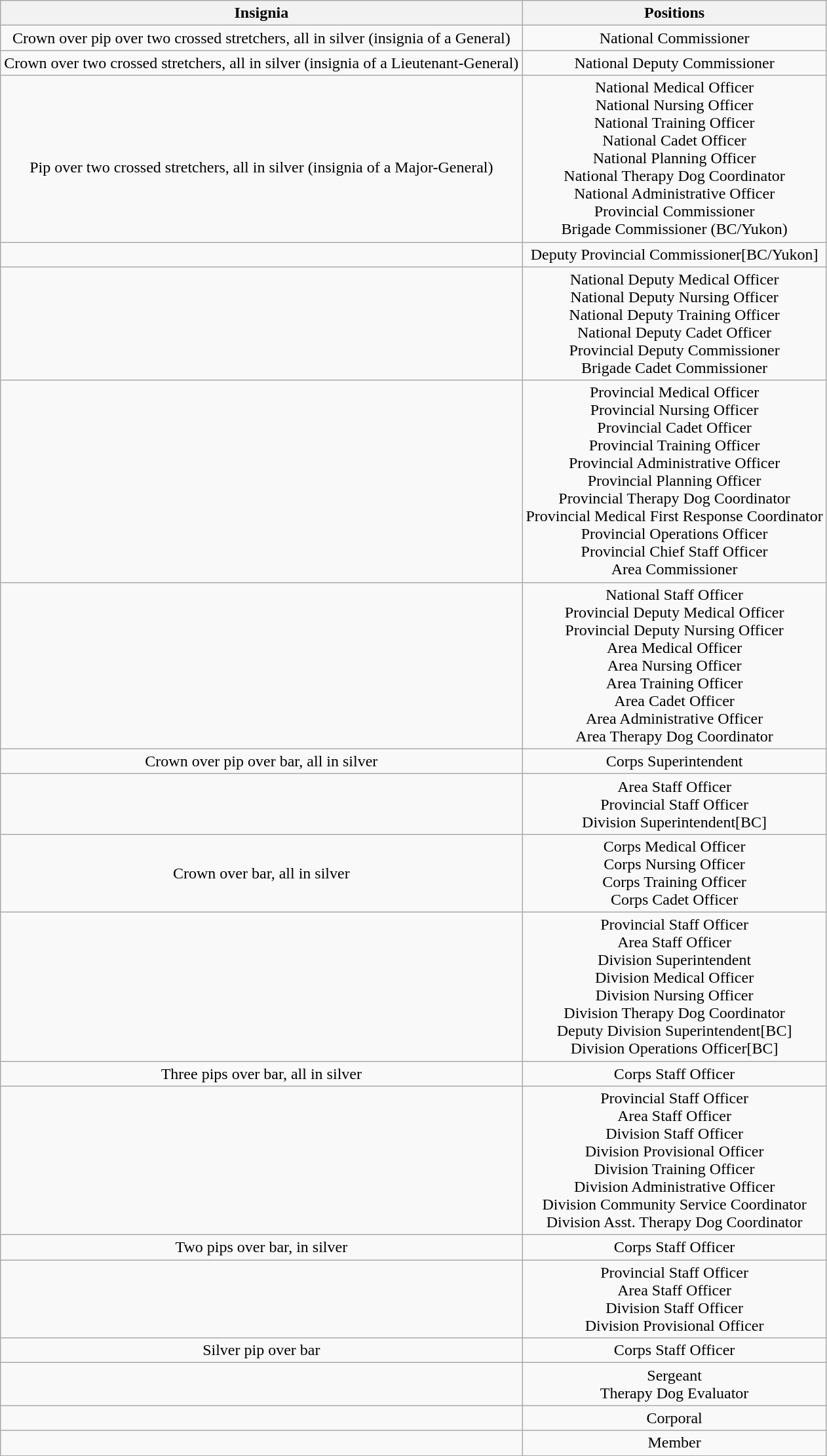<table class="wikitable">
<tr>
<th>Insignia</th>
<th>Positions</th>
</tr>
<tr>
<td align="center">Crown over pip over two crossed stretchers, all in silver (insignia of a General)</td>
<td align="center">National Commissioner</td>
</tr>
<tr>
<td align="center">Crown over two crossed stretchers, all in silver (insignia of a Lieutenant-General)</td>
<td align="center">National Deputy Commissioner</td>
</tr>
<tr>
<td align="center"><br>Pip over two crossed stretchers, all in silver (insignia of a Major-General)</td>
<td align="center">National Medical Officer<br>National Nursing Officer<br>National Training Officer<br>National Cadet Officer<br>National Planning Officer<br>National Therapy Dog Coordinator<br>National Administrative Officer<br>Provincial Commissioner<br>Brigade Commissioner (BC/Yukon)</td>
</tr>
<tr>
<td align="center"></td>
<td align="center">Deputy Provincial Commissioner[BC/Yukon]</td>
</tr>
<tr>
<td align="center"></td>
<td align="center">National Deputy Medical Officer<br>National Deputy Nursing Officer<br>National Deputy Training Officer<br>National Deputy Cadet Officer<br>Provincial Deputy Commissioner<br>Brigade Cadet Commissioner</td>
</tr>
<tr>
<td align="center"></td>
<td align="center">Provincial Medical Officer<br>Provincial Nursing Officer<br>Provincial Cadet Officer<br>Provincial Training Officer<br>Provincial Administrative Officer<br>Provincial Planning Officer<br>Provincial Therapy Dog Coordinator<br>Provincial Medical First Response Coordinator<br>Provincial Operations Officer<br>Provincial Chief Staff Officer<br>Area Commissioner</td>
</tr>
<tr>
<td align="center"></td>
<td align="center">National Staff Officer<br>Provincial Deputy Medical Officer<br>Provincial Deputy Nursing Officer<br>Area Medical Officer<br>Area Nursing Officer<br>Area Training Officer<br>Area Cadet Officer<br>Area Administrative Officer<br>Area Therapy Dog Coordinator</td>
</tr>
<tr>
<td align="center">Crown over pip over bar, all in silver</td>
<td align="center">Corps Superintendent</td>
</tr>
<tr>
<td align="center"></td>
<td align="center">Area Staff Officer<br>Provincial Staff Officer<br>Division Superintendent[BC]</td>
</tr>
<tr>
<td align="center">Crown over bar, all in silver</td>
<td align="center">Corps Medical Officer<br>Corps Nursing Officer<br>Corps Training Officer<br>Corps Cadet Officer</td>
</tr>
<tr>
<td align="center"></td>
<td align="center">Provincial Staff Officer<br>Area Staff Officer<br>Division Superintendent<br>Division Medical Officer<br>Division Nursing Officer<br>Division Therapy Dog Coordinator<br>Deputy Division Superintendent[BC]<br>Division Operations Officer[BC]</td>
</tr>
<tr>
<td align="center">Three pips over bar, all in silver</td>
<td align="center">Corps Staff Officer</td>
</tr>
<tr>
<td align="center"></td>
<td align="center">Provincial Staff Officer<br>Area Staff Officer<br>Division Staff Officer<br>Division Provisional Officer<br>Division Training Officer<br>Division Administrative Officer<br>Division Community Service Coordinator<br>Division Asst. Therapy Dog Coordinator</td>
</tr>
<tr>
<td align="center">Two pips over bar, in silver</td>
<td align="center">Corps Staff Officer</td>
</tr>
<tr>
<td align="center"></td>
<td align="center">Provincial Staff Officer<br>Area Staff Officer<br>Division Staff Officer<br>Division Provisional Officer</td>
</tr>
<tr>
<td align="center">Silver pip over bar</td>
<td align="center">Corps Staff Officer</td>
</tr>
<tr>
<td align="center"></td>
<td align="center">Sergeant<br>Therapy Dog Evaluator</td>
</tr>
<tr>
<td align="center"></td>
<td align="center">Corporal</td>
</tr>
<tr>
<td align="center"></td>
<td align="center">Member</td>
</tr>
</table>
